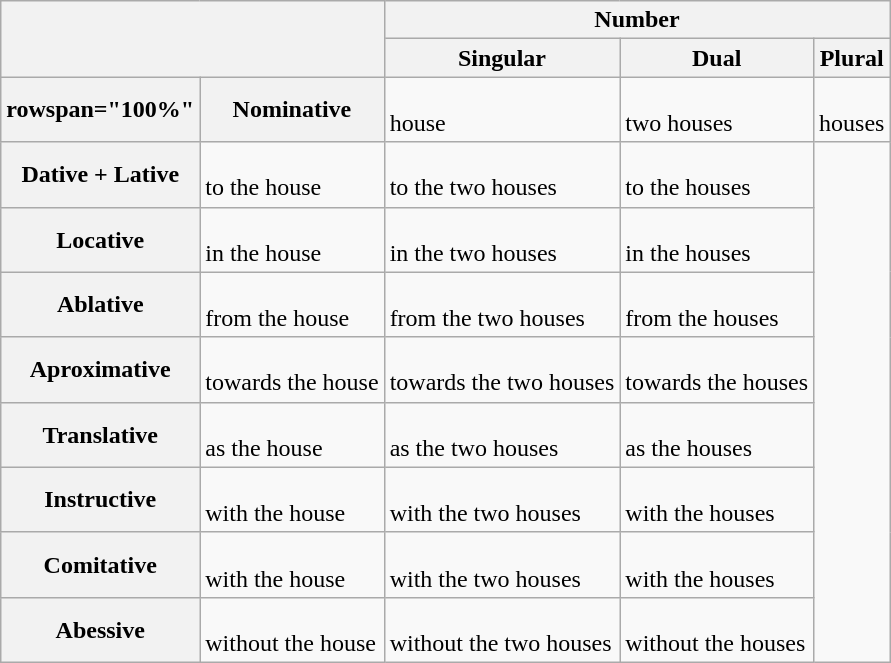<table class="wikitable">
<tr>
<th colspan=2 rowspan=2></th>
<th colspan="100%">Number</th>
</tr>
<tr>
<th>Singular</th>
<th>Dual</th>
<th>Plural</th>
</tr>
<tr>
<th>rowspan="100%" </th>
<th>Nominative</th>
<td><br>house</td>
<td><br>two houses</td>
<td><br>houses</td>
</tr>
<tr>
<th>Dative + Lative</th>
<td><br>to the house</td>
<td><br>to the two houses</td>
<td><br>to the houses</td>
</tr>
<tr>
<th>Locative</th>
<td><br>in the house</td>
<td><br>in the two houses</td>
<td><br>in the houses</td>
</tr>
<tr>
<th>Ablative</th>
<td><br>from the house</td>
<td><br>from the two houses</td>
<td><br>from the houses</td>
</tr>
<tr>
<th>Aproximative</th>
<td><br>towards the house</td>
<td><br>towards the two houses</td>
<td><br>towards the houses</td>
</tr>
<tr>
<th>Translative</th>
<td><br>as the house</td>
<td><br>as the two houses</td>
<td><br>as the houses</td>
</tr>
<tr>
<th>Instructive</th>
<td><br>with the house</td>
<td><br>with the two houses</td>
<td><br>with the houses</td>
</tr>
<tr>
<th>Comitative</th>
<td><br>with the house</td>
<td><br>with the two houses</td>
<td><br>with the houses</td>
</tr>
<tr>
<th>Abessive</th>
<td><br>without the house</td>
<td><br>without the two houses</td>
<td><br>without the houses</td>
</tr>
</table>
